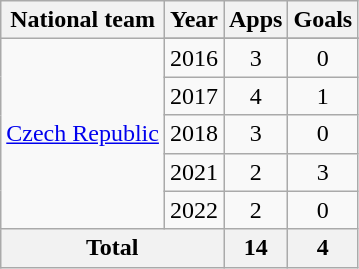<table class="wikitable" style="text-align: center;">
<tr>
<th>National team</th>
<th>Year</th>
<th>Apps</th>
<th>Goals</th>
</tr>
<tr>
<td rowspan="6"><a href='#'>Czech Republic</a></td>
</tr>
<tr>
<td>2016</td>
<td>3</td>
<td>0</td>
</tr>
<tr>
<td>2017</td>
<td>4</td>
<td>1</td>
</tr>
<tr>
<td>2018</td>
<td>3</td>
<td>0</td>
</tr>
<tr>
<td>2021</td>
<td>2</td>
<td>3</td>
</tr>
<tr>
<td>2022</td>
<td>2</td>
<td>0</td>
</tr>
<tr>
<th colspan="2">Total</th>
<th>14</th>
<th>4</th>
</tr>
</table>
